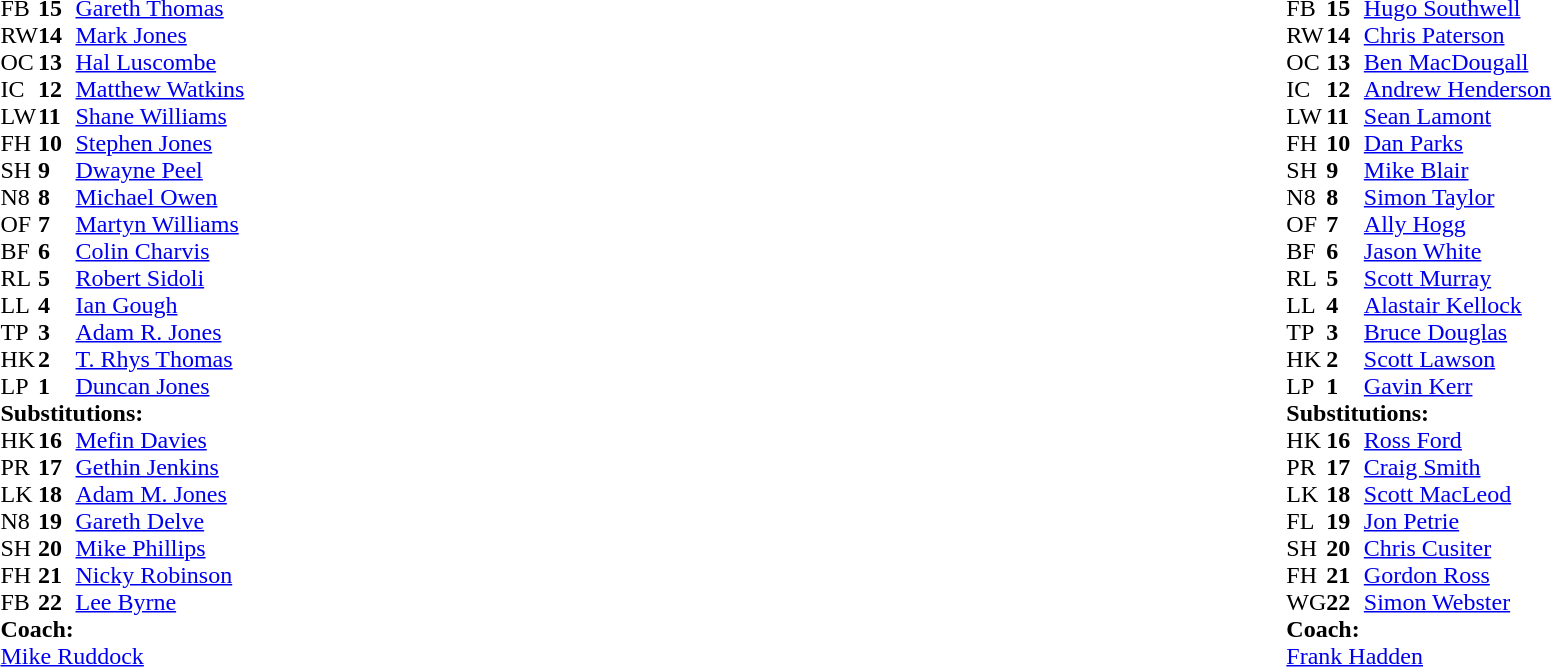<table width="100%">
<tr>
<td style="vertical-align:top" width="50%"><br><table cellspacing="0" cellpadding="0">
<tr>
<th width="25"></th>
<th width="25"></th>
</tr>
<tr>
<td>FB</td>
<td><strong>15</strong></td>
<td><a href='#'>Gareth Thomas</a></td>
</tr>
<tr>
<td>RW</td>
<td><strong>14</strong></td>
<td><a href='#'>Mark Jones</a></td>
</tr>
<tr>
<td>OC</td>
<td><strong>13</strong></td>
<td><a href='#'>Hal Luscombe</a></td>
<td></td>
<td></td>
<td></td>
</tr>
<tr>
<td>IC</td>
<td><strong>12</strong></td>
<td><a href='#'>Matthew Watkins</a></td>
</tr>
<tr>
<td>LW</td>
<td><strong>11</strong></td>
<td><a href='#'>Shane Williams</a></td>
</tr>
<tr>
<td>FH</td>
<td><strong>10</strong></td>
<td><a href='#'>Stephen Jones</a></td>
</tr>
<tr>
<td>SH</td>
<td><strong>9</strong></td>
<td><a href='#'>Dwayne Peel</a></td>
</tr>
<tr>
<td>N8</td>
<td><strong>8</strong></td>
<td><a href='#'>Michael Owen</a></td>
</tr>
<tr>
<td>OF</td>
<td><strong>7</strong></td>
<td><a href='#'>Martyn Williams</a></td>
</tr>
<tr>
<td>BF</td>
<td><strong>6</strong></td>
<td><a href='#'>Colin Charvis</a></td>
<td></td>
<td></td>
</tr>
<tr>
<td>RL</td>
<td><strong>5</strong></td>
<td><a href='#'>Robert Sidoli</a></td>
</tr>
<tr>
<td>LL</td>
<td><strong>4</strong></td>
<td><a href='#'>Ian Gough</a></td>
</tr>
<tr>
<td>TP</td>
<td><strong>3</strong></td>
<td><a href='#'>Adam R. Jones</a></td>
<td></td>
<td></td>
</tr>
<tr>
<td>HK</td>
<td><strong>2</strong></td>
<td><a href='#'>T. Rhys Thomas</a></td>
<td></td>
<td></td>
</tr>
<tr>
<td>LP</td>
<td><strong>1</strong></td>
<td><a href='#'>Duncan Jones</a></td>
</tr>
<tr>
<td colspan="4"><strong>Substitutions:</strong></td>
</tr>
<tr>
<td>HK</td>
<td><strong>16</strong></td>
<td><a href='#'>Mefin Davies</a></td>
<td></td>
<td></td>
</tr>
<tr>
<td>PR</td>
<td><strong>17</strong></td>
<td><a href='#'>Gethin Jenkins</a></td>
<td></td>
<td></td>
</tr>
<tr>
<td>LK</td>
<td><strong>18</strong></td>
<td><a href='#'>Adam M. Jones</a></td>
</tr>
<tr>
<td>N8</td>
<td><strong>19</strong></td>
<td><a href='#'>Gareth Delve</a></td>
<td></td>
<td></td>
</tr>
<tr>
<td>SH</td>
<td><strong>20</strong></td>
<td><a href='#'>Mike Phillips</a></td>
</tr>
<tr>
<td>FH</td>
<td><strong>21</strong></td>
<td><a href='#'>Nicky Robinson</a></td>
</tr>
<tr>
<td>FB</td>
<td><strong>22</strong></td>
<td><a href='#'>Lee Byrne</a></td>
<td></td>
<td></td>
<td></td>
</tr>
<tr>
<td colspan="4"><strong>Coach:</strong></td>
</tr>
<tr>
<td colspan="4"><a href='#'>Mike Ruddock</a></td>
</tr>
</table>
</td>
<td style="vertical-align:top"></td>
<td style="vertical-align:top" width="50%"><br><table cellspacing="0" cellpadding="0" align="center">
<tr>
<th width="25"></th>
<th width="25"></th>
</tr>
<tr>
<td>FB</td>
<td><strong>15</strong></td>
<td><a href='#'>Hugo Southwell</a></td>
</tr>
<tr>
<td>RW</td>
<td><strong>14</strong></td>
<td><a href='#'>Chris Paterson</a></td>
</tr>
<tr>
<td>OC</td>
<td><strong>13</strong></td>
<td><a href='#'>Ben MacDougall</a></td>
</tr>
<tr>
<td>IC</td>
<td><strong>12</strong></td>
<td><a href='#'>Andrew Henderson</a></td>
</tr>
<tr>
<td>LW</td>
<td><strong>11</strong></td>
<td><a href='#'>Sean Lamont</a></td>
</tr>
<tr>
<td>FH</td>
<td><strong>10</strong></td>
<td><a href='#'>Dan Parks</a></td>
</tr>
<tr>
<td>SH</td>
<td><strong>9</strong></td>
<td><a href='#'>Mike Blair</a></td>
<td></td>
<td></td>
</tr>
<tr>
<td>N8</td>
<td><strong>8</strong></td>
<td><a href='#'>Simon Taylor</a></td>
</tr>
<tr>
<td>OF</td>
<td><strong>7</strong></td>
<td><a href='#'>Ally Hogg</a></td>
<td></td>
<td></td>
</tr>
<tr>
<td>BF</td>
<td><strong>6</strong></td>
<td><a href='#'>Jason White</a></td>
</tr>
<tr>
<td>RL</td>
<td><strong>5</strong></td>
<td><a href='#'>Scott Murray</a></td>
</tr>
<tr>
<td>LL</td>
<td><strong>4</strong></td>
<td><a href='#'>Alastair Kellock</a></td>
<td></td>
<td></td>
</tr>
<tr>
<td>TP</td>
<td><strong>3</strong></td>
<td><a href='#'>Bruce Douglas</a></td>
</tr>
<tr>
<td>HK</td>
<td><strong>2</strong></td>
<td><a href='#'>Scott Lawson</a></td>
<td></td>
<td></td>
</tr>
<tr>
<td>LP</td>
<td><strong>1</strong></td>
<td><a href='#'>Gavin Kerr</a></td>
</tr>
<tr>
<td colspan="4"><strong>Substitutions:</strong></td>
</tr>
<tr>
<td>HK</td>
<td><strong>16</strong></td>
<td><a href='#'>Ross Ford</a></td>
<td></td>
<td></td>
</tr>
<tr>
<td>PR</td>
<td><strong>17</strong></td>
<td><a href='#'>Craig Smith</a></td>
</tr>
<tr>
<td>LK</td>
<td><strong>18</strong></td>
<td><a href='#'>Scott MacLeod</a></td>
</tr>
<tr>
<td>FL</td>
<td><strong>19</strong></td>
<td><a href='#'>Jon Petrie</a></td>
<td></td>
<td></td>
</tr>
<tr>
<td>SH</td>
<td><strong>20</strong></td>
<td><a href='#'>Chris Cusiter</a></td>
</tr>
<tr>
<td>FH</td>
<td><strong>21</strong></td>
<td><a href='#'>Gordon Ross</a></td>
<td></td>
<td></td>
</tr>
<tr>
<td>WG</td>
<td><strong>22</strong></td>
<td><a href='#'>Simon Webster</a></td>
<td></td>
<td></td>
</tr>
<tr>
<td colspan="4"><strong>Coach:</strong></td>
</tr>
<tr>
<td colspan="4"><a href='#'>Frank Hadden</a></td>
</tr>
</table>
</td>
</tr>
</table>
